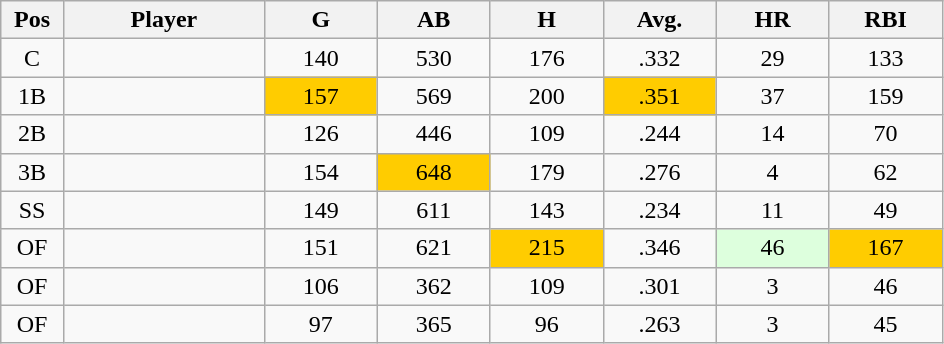<table class="wikitable sortable">
<tr>
<th bgcolor="#DDDDFF" width="5%">Pos</th>
<th bgcolor="#DDDDFF" width="16%">Player</th>
<th bgcolor="#DDDDFF" width="9%">G</th>
<th bgcolor="#DDDDFF" width="9%">AB</th>
<th bgcolor="#DDDDFF" width="9%">H</th>
<th bgcolor="#DDDDFF" width="9%">Avg.</th>
<th bgcolor="#DDDDFF" width="9%">HR</th>
<th bgcolor="#DDDDFF" width="9%">RBI</th>
</tr>
<tr align="center">
<td>C</td>
<td></td>
<td>140</td>
<td>530</td>
<td>176</td>
<td>.332</td>
<td>29</td>
<td>133</td>
</tr>
<tr align="center">
<td>1B</td>
<td></td>
<td bgcolor="#FFCC00">157</td>
<td>569</td>
<td>200</td>
<td bgcolor="#FFCC00">.351</td>
<td>37</td>
<td>159</td>
</tr>
<tr align="center">
<td>2B</td>
<td></td>
<td>126</td>
<td>446</td>
<td>109</td>
<td>.244</td>
<td>14</td>
<td>70</td>
</tr>
<tr align="center">
<td>3B</td>
<td></td>
<td>154</td>
<td bgcolor="#FFCC00">648</td>
<td>179</td>
<td>.276</td>
<td>4</td>
<td>62</td>
</tr>
<tr align="center">
<td>SS</td>
<td></td>
<td>149</td>
<td>611</td>
<td>143</td>
<td>.234</td>
<td>11</td>
<td>49</td>
</tr>
<tr align="center">
<td>OF</td>
<td></td>
<td>151</td>
<td>621</td>
<td bgcolor="#FFCC00">215</td>
<td>.346</td>
<td bgcolor="#DDFFDD">46</td>
<td bgcolor="#FFCC00">167</td>
</tr>
<tr align="center">
<td>OF</td>
<td></td>
<td>106</td>
<td>362</td>
<td>109</td>
<td>.301</td>
<td>3</td>
<td>46</td>
</tr>
<tr align="center">
<td>OF</td>
<td></td>
<td>97</td>
<td>365</td>
<td>96</td>
<td>.263</td>
<td>3</td>
<td>45</td>
</tr>
</table>
